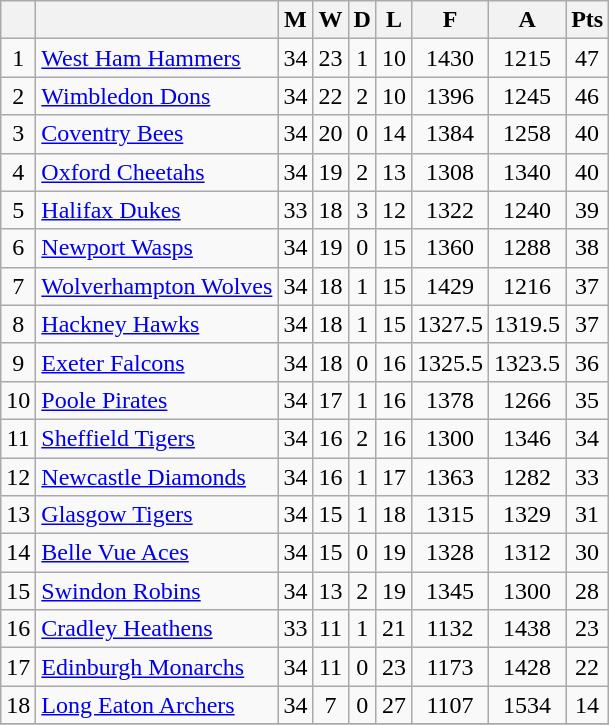<table class=wikitable>
<tr>
<th></th>
<th></th>
<th>M</th>
<th>W</th>
<th>D</th>
<th>L</th>
<th>F</th>
<th>A</th>
<th>Pts</th>
</tr>
<tr>
<td align="center">1</td>
<td><a href='#'>West Ham Hammers</a></td>
<td align="center">34</td>
<td align="center">23</td>
<td align="center">1</td>
<td align="center">10</td>
<td align="center">1430</td>
<td align="center">1215</td>
<td align="center">47</td>
</tr>
<tr>
<td align="center">2</td>
<td><a href='#'>Wimbledon Dons</a></td>
<td align="center">34</td>
<td align="center">22</td>
<td align="center">2</td>
<td align="center">10</td>
<td align="center">1396</td>
<td align="center">1245</td>
<td align="center">46</td>
</tr>
<tr>
<td align="center">3</td>
<td><a href='#'>Coventry Bees</a></td>
<td align="center">34</td>
<td align="center">20</td>
<td align="center">0</td>
<td align="center">14</td>
<td align="center">1384</td>
<td align="center">1258</td>
<td align="center">40</td>
</tr>
<tr>
<td align="center">4</td>
<td><a href='#'>Oxford Cheetahs</a></td>
<td align="center">34</td>
<td align="center">19</td>
<td align="center">2</td>
<td align="center">13</td>
<td align="center">1308</td>
<td align="center">1340</td>
<td align="center">40</td>
</tr>
<tr>
<td align="center">5</td>
<td><a href='#'>Halifax Dukes</a></td>
<td align="center">33</td>
<td align="center">18</td>
<td align="center">3</td>
<td align="center">12</td>
<td align="center">1322</td>
<td align="center">1240</td>
<td align="center">39</td>
</tr>
<tr>
<td align="center">6</td>
<td><a href='#'>Newport Wasps</a></td>
<td align="center">34</td>
<td align="center">19</td>
<td align="center">0</td>
<td align="center">15</td>
<td align="center">1360</td>
<td align="center">1288</td>
<td align="center">38</td>
</tr>
<tr>
<td align="center">7</td>
<td><a href='#'>Wolverhampton Wolves</a></td>
<td align="center">34</td>
<td align="center">18</td>
<td align="center">1</td>
<td align="center">15</td>
<td align="center">1429</td>
<td align="center">1216</td>
<td align="center">37</td>
</tr>
<tr>
<td align="center">8</td>
<td><a href='#'>Hackney Hawks</a></td>
<td align="center">34</td>
<td align="center">18</td>
<td align="center">1</td>
<td align="center">15</td>
<td align="center">1327.5</td>
<td align="center">1319.5</td>
<td align="center">37</td>
</tr>
<tr>
<td align="center">9</td>
<td><a href='#'>Exeter Falcons</a></td>
<td align="center">34</td>
<td align="center">18</td>
<td align="center">0</td>
<td align="center">16</td>
<td align="center">1325.5</td>
<td align="center">1323.5</td>
<td align="center">36</td>
</tr>
<tr>
<td align="center">10</td>
<td><a href='#'>Poole Pirates</a></td>
<td align="center">34</td>
<td align="center">17</td>
<td align="center">1</td>
<td align="center">16</td>
<td align="center">1378</td>
<td align="center">1266</td>
<td align="center">35</td>
</tr>
<tr>
<td align="center">11</td>
<td><a href='#'>Sheffield Tigers</a></td>
<td align="center">34</td>
<td align="center">16</td>
<td align="center">2</td>
<td align="center">16</td>
<td align="center">1300</td>
<td align="center">1346</td>
<td align="center">34</td>
</tr>
<tr>
<td align="center">12</td>
<td><a href='#'>Newcastle Diamonds</a></td>
<td align="center">34</td>
<td align="center">16</td>
<td align="center">1</td>
<td align="center">17</td>
<td align="center">1363</td>
<td align="center">1282</td>
<td align="center">33</td>
</tr>
<tr>
<td align="center">13</td>
<td><a href='#'>Glasgow Tigers</a></td>
<td align="center">34</td>
<td align="center">15</td>
<td align="center">1</td>
<td align="center">18</td>
<td align="center">1315</td>
<td align="center">1329</td>
<td align="center">31</td>
</tr>
<tr>
<td align="center">14</td>
<td><a href='#'>Belle Vue Aces</a></td>
<td align="center">34</td>
<td align="center">15</td>
<td align="center">0</td>
<td align="center">19</td>
<td align="center">1328</td>
<td align="center">1312</td>
<td align="center">30</td>
</tr>
<tr>
<td align="center">15</td>
<td><a href='#'>Swindon Robins</a></td>
<td align="center">34</td>
<td align="center">13</td>
<td align="center">2</td>
<td align="center">19</td>
<td align="center">1345</td>
<td align="center">1300</td>
<td align="center">28</td>
</tr>
<tr>
<td align="center">16</td>
<td><a href='#'>Cradley Heathens</a></td>
<td align="center">33</td>
<td align="center">11</td>
<td align="center">1</td>
<td align="center">21</td>
<td align="center">1132</td>
<td align="center">1438</td>
<td align="center">23</td>
</tr>
<tr>
<td align="center">17</td>
<td><a href='#'>Edinburgh Monarchs</a></td>
<td align="center">34</td>
<td align="center">11</td>
<td align="center">0</td>
<td align="center">23</td>
<td align="center">1173</td>
<td align="center">1428</td>
<td align="center">22</td>
</tr>
<tr>
<td align="center">18</td>
<td><a href='#'>Long Eaton Archers</a></td>
<td align="center">34</td>
<td align="center">7</td>
<td align="center">0</td>
<td align="center">27</td>
<td align="center">1107</td>
<td align="center">1534</td>
<td align="center">14</td>
</tr>
<tr>
</tr>
</table>
